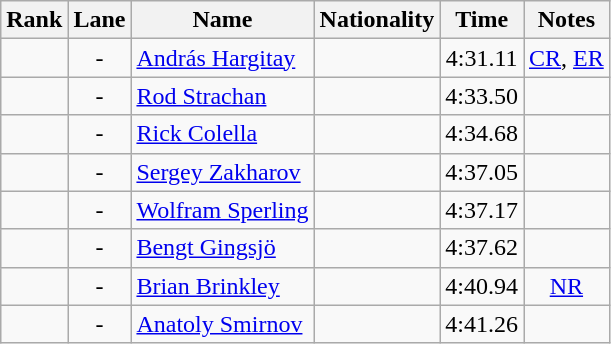<table class="wikitable sortable" style="text-align:center">
<tr>
<th>Rank</th>
<th>Lane</th>
<th>Name</th>
<th>Nationality</th>
<th>Time</th>
<th>Notes</th>
</tr>
<tr>
<td></td>
<td>-</td>
<td align=left><a href='#'>András Hargitay</a></td>
<td align=left></td>
<td>4:31.11</td>
<td><a href='#'>CR</a>, <a href='#'>ER</a></td>
</tr>
<tr>
<td></td>
<td>-</td>
<td align=left><a href='#'>Rod Strachan</a></td>
<td align=left></td>
<td>4:33.50</td>
<td></td>
</tr>
<tr>
<td></td>
<td>-</td>
<td align=left><a href='#'>Rick Colella</a></td>
<td align=left></td>
<td>4:34.68</td>
<td></td>
</tr>
<tr>
<td></td>
<td>-</td>
<td align=left><a href='#'>Sergey Zakharov</a></td>
<td align=left></td>
<td>4:37.05</td>
<td></td>
</tr>
<tr>
<td></td>
<td>-</td>
<td align=left><a href='#'>Wolfram Sperling</a></td>
<td align=left></td>
<td>4:37.17</td>
<td></td>
</tr>
<tr>
<td></td>
<td>-</td>
<td align=left><a href='#'>Bengt Gingsjö</a></td>
<td align=left></td>
<td>4:37.62</td>
<td></td>
</tr>
<tr>
<td></td>
<td>-</td>
<td align=left><a href='#'>Brian Brinkley</a></td>
<td align=left></td>
<td>4:40.94</td>
<td><a href='#'>NR</a></td>
</tr>
<tr>
<td></td>
<td>-</td>
<td align=left><a href='#'>Anatoly Smirnov</a></td>
<td align=left></td>
<td>4:41.26</td>
<td></td>
</tr>
</table>
